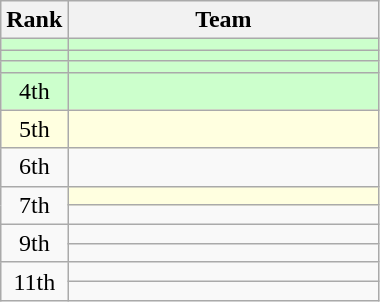<table class=wikitable style="text-align:center;">
<tr>
<th>Rank</th>
<th width=200>Team</th>
</tr>
<tr bgcolor="#ccffcc">
<td></td>
<td align=left></td>
</tr>
<tr bgcolor="#ccffcc">
<td></td>
<td align=left></td>
</tr>
<tr bgcolor="#ccffcc">
<td></td>
<td align=left></td>
</tr>
<tr bgcolor="#ccffcc">
<td>4th</td>
<td align=left></td>
</tr>
<tr bgcolor="#ffffe0">
<td>5th</td>
<td align=left></td>
</tr>
<tr>
<td>6th</td>
<td align=left></td>
</tr>
<tr>
<td rowspan=2>7th</td>
<td align=left bgcolor="#ffffe0"></td>
</tr>
<tr>
<td align=left></td>
</tr>
<tr>
<td rowspan=2>9th</td>
<td align=left></td>
</tr>
<tr>
<td align=left></td>
</tr>
<tr>
<td rowspan=2>11th</td>
<td align=left></td>
</tr>
<tr>
<td align=left></td>
</tr>
</table>
